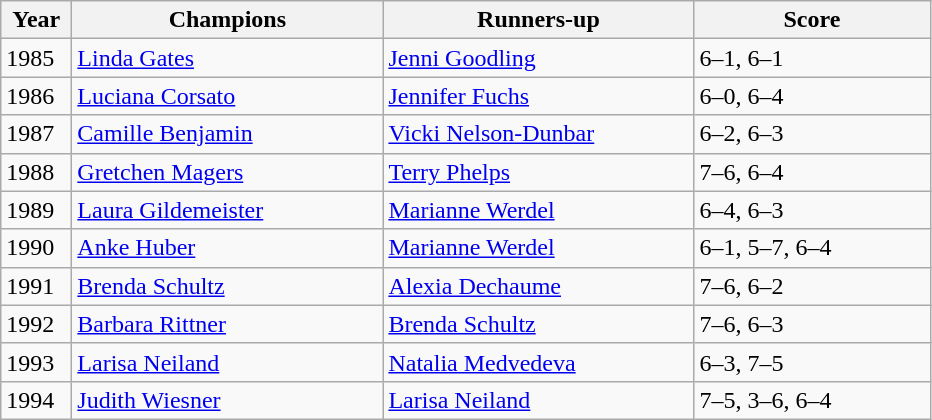<table class="wikitable">
<tr>
<th style="width:40px">Year</th>
<th style="width:200px">Champions</th>
<th style="width:200px">Runners-up</th>
<th style="width:150px" class="unsortable">Score</th>
</tr>
<tr>
<td>1985</td>
<td> <a href='#'>Linda Gates</a></td>
<td> <a href='#'>Jenni Goodling</a></td>
<td>6–1, 6–1</td>
</tr>
<tr>
<td>1986</td>
<td> <a href='#'>Luciana Corsato</a></td>
<td> <a href='#'>Jennifer Fuchs</a></td>
<td>6–0, 6–4</td>
</tr>
<tr>
<td>1987</td>
<td> <a href='#'>Camille Benjamin</a></td>
<td> <a href='#'>Vicki Nelson-Dunbar</a></td>
<td>6–2, 6–3</td>
</tr>
<tr>
<td>1988</td>
<td> <a href='#'>Gretchen Magers</a></td>
<td> <a href='#'>Terry Phelps</a></td>
<td>7–6, 6–4</td>
</tr>
<tr>
<td>1989</td>
<td> <a href='#'>Laura Gildemeister</a></td>
<td> <a href='#'>Marianne Werdel</a></td>
<td>6–4, 6–3</td>
</tr>
<tr>
<td>1990</td>
<td> <a href='#'>Anke Huber</a></td>
<td> <a href='#'>Marianne Werdel</a></td>
<td>6–1, 5–7, 6–4</td>
</tr>
<tr>
<td>1991</td>
<td> <a href='#'>Brenda Schultz</a></td>
<td> <a href='#'>Alexia Dechaume</a></td>
<td>7–6, 6–2</td>
</tr>
<tr>
<td>1992</td>
<td> <a href='#'>Barbara Rittner</a></td>
<td> <a href='#'>Brenda Schultz</a></td>
<td>7–6, 6–3</td>
</tr>
<tr>
<td>1993</td>
<td> <a href='#'>Larisa Neiland</a></td>
<td> <a href='#'>Natalia Medvedeva</a></td>
<td>6–3, 7–5</td>
</tr>
<tr>
<td>1994</td>
<td> <a href='#'>Judith Wiesner</a></td>
<td> <a href='#'>Larisa Neiland</a></td>
<td>7–5, 3–6, 6–4</td>
</tr>
</table>
